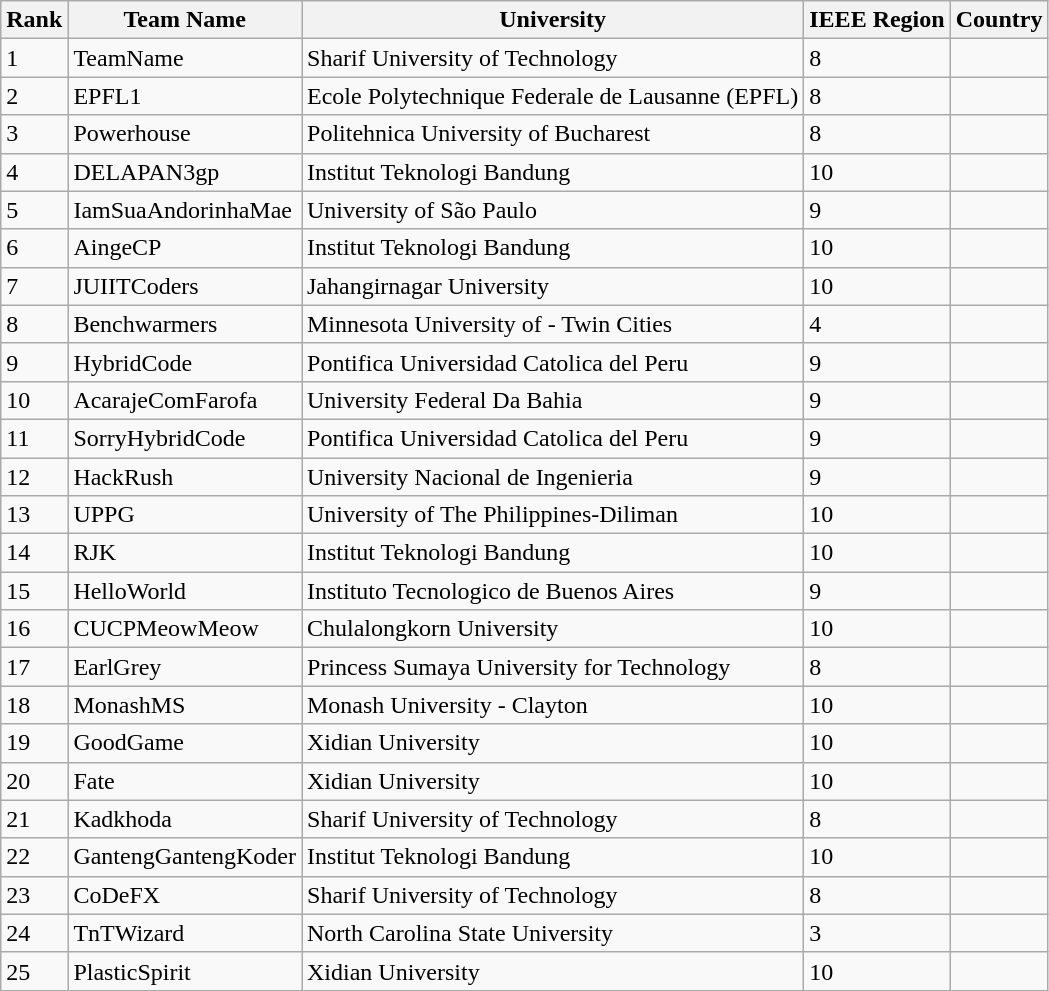<table class="wikitable">
<tr>
<th><strong>Rank</strong></th>
<th><strong>Team Name</strong></th>
<th><strong>University</strong></th>
<th><strong>IEEE Region</strong></th>
<th><strong>Country</strong></th>
</tr>
<tr>
<td>1</td>
<td>TeamName</td>
<td>Sharif University of Technology</td>
<td>8</td>
<td></td>
</tr>
<tr>
<td>2</td>
<td>EPFL1</td>
<td>Ecole Polytechnique Federale de Lausanne (EPFL)</td>
<td>8</td>
<td></td>
</tr>
<tr>
<td>3</td>
<td>Powerhouse</td>
<td>Politehnica University of Bucharest</td>
<td>8</td>
<td></td>
</tr>
<tr>
<td>4</td>
<td>DELAPAN3gp</td>
<td>Institut Teknologi Bandung</td>
<td>10</td>
<td></td>
</tr>
<tr>
<td>5</td>
<td>IamSuaAndorinhaMae</td>
<td>University of São Paulo</td>
<td>9</td>
<td></td>
</tr>
<tr>
<td>6</td>
<td>AingeCP</td>
<td>Institut Teknologi Bandung</td>
<td>10</td>
<td></td>
</tr>
<tr>
<td>7</td>
<td>JUIITCoders</td>
<td>Jahangirnagar University</td>
<td>10</td>
<td></td>
</tr>
<tr>
<td>8</td>
<td>Benchwarmers</td>
<td>Minnesota University of - Twin Cities</td>
<td>4</td>
<td></td>
</tr>
<tr>
<td>9</td>
<td>HybridCode</td>
<td>Pontifica Universidad Catolica del Peru</td>
<td>9</td>
<td></td>
</tr>
<tr>
<td>10</td>
<td>AcarajeComFarofa</td>
<td>University Federal Da Bahia</td>
<td>9</td>
<td></td>
</tr>
<tr>
<td>11</td>
<td>SorryHybridCode</td>
<td>Pontifica Universidad Catolica del Peru</td>
<td>9</td>
<td></td>
</tr>
<tr>
<td>12</td>
<td>HackRush</td>
<td>University Nacional de Ingenieria</td>
<td>9</td>
<td></td>
</tr>
<tr>
<td>13</td>
<td>UPPG</td>
<td>University of The Philippines-Diliman</td>
<td>10</td>
<td></td>
</tr>
<tr>
<td>14</td>
<td>RJK</td>
<td>Institut Teknologi Bandung</td>
<td>10</td>
<td></td>
</tr>
<tr>
<td>15</td>
<td>HelloWorld</td>
<td>Instituto Tecnologico de Buenos Aires</td>
<td>9</td>
<td></td>
</tr>
<tr>
<td>16</td>
<td>CUCPMeowMeow</td>
<td>Chulalongkorn University</td>
<td>10</td>
<td></td>
</tr>
<tr>
<td>17</td>
<td>EarlGrey</td>
<td>Princess Sumaya University for Technology</td>
<td>8</td>
<td></td>
</tr>
<tr>
<td>18</td>
<td>MonashMS</td>
<td>Monash University - Clayton</td>
<td>10</td>
<td></td>
</tr>
<tr>
<td>19</td>
<td>GoodGame</td>
<td>Xidian University</td>
<td>10</td>
<td></td>
</tr>
<tr>
<td>20</td>
<td>Fate</td>
<td>Xidian University</td>
<td>10</td>
<td></td>
</tr>
<tr>
<td>21</td>
<td>Kadkhoda</td>
<td>Sharif University of Technology</td>
<td>8</td>
<td></td>
</tr>
<tr>
<td>22</td>
<td>GantengGantengKoder</td>
<td>Institut Teknologi Bandung</td>
<td>10</td>
<td></td>
</tr>
<tr>
<td>23</td>
<td>CoDeFX</td>
<td>Sharif University of Technology</td>
<td>8</td>
<td></td>
</tr>
<tr>
<td>24</td>
<td>TnTWizard</td>
<td>North Carolina State University</td>
<td>3</td>
<td></td>
</tr>
<tr>
<td>25</td>
<td>PlasticSpirit</td>
<td>Xidian University</td>
<td>10</td>
<td></td>
</tr>
</table>
